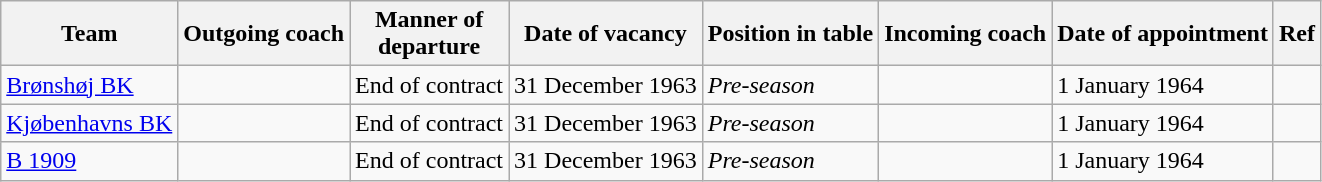<table class="wikitable sortable">
<tr>
<th>Team</th>
<th>Outgoing coach</th>
<th>Manner of<br>departure</th>
<th>Date of vacancy</th>
<th>Position in table</th>
<th>Incoming coach</th>
<th>Date of appointment</th>
<th>Ref</th>
</tr>
<tr>
<td><a href='#'>Brønshøj BK</a></td>
<td> </td>
<td>End of contract</td>
<td>31 December 1963</td>
<td><em>Pre-season</em></td>
<td> </td>
<td>1 January 1964</td>
<td></td>
</tr>
<tr>
<td><a href='#'>Kjøbenhavns BK</a></td>
<td> </td>
<td>End of contract</td>
<td>31 December 1963</td>
<td><em>Pre-season</em></td>
<td> </td>
<td>1 January 1964</td>
<td></td>
</tr>
<tr>
<td><a href='#'>B 1909</a></td>
<td> </td>
<td>End of contract</td>
<td>31 December 1963</td>
<td><em>Pre-season</em></td>
<td> </td>
<td>1 January 1964</td>
<td></td>
</tr>
</table>
